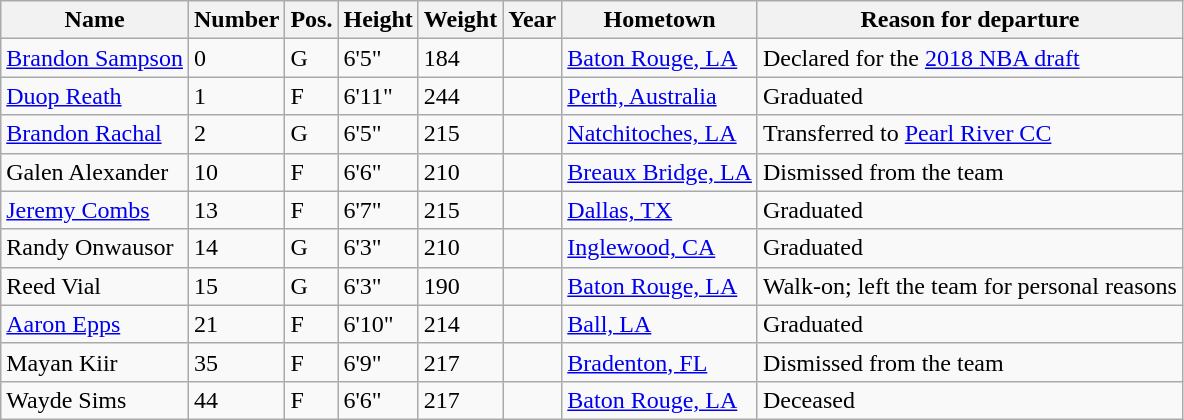<table class="wikitable sortable" border="1">
<tr>
<th>Name</th>
<th>Number</th>
<th>Pos.</th>
<th>Height</th>
<th>Weight</th>
<th>Year</th>
<th>Hometown</th>
<th class="unsortable">Reason for departure</th>
</tr>
<tr>
<td><a href='#'>Brandon Sampson</a></td>
<td>0</td>
<td>G</td>
<td>6'5"</td>
<td>184</td>
<td></td>
<td><a href='#'>Baton Rouge, LA</a></td>
<td>Declared for the <a href='#'>2018 NBA draft</a></td>
</tr>
<tr>
<td><a href='#'>Duop Reath</a></td>
<td>1</td>
<td>F</td>
<td>6'11"</td>
<td>244</td>
<td></td>
<td><a href='#'>Perth, Australia</a></td>
<td>Graduated</td>
</tr>
<tr>
<td><a href='#'>Brandon Rachal</a></td>
<td>2</td>
<td>G</td>
<td>6'5"</td>
<td>215</td>
<td></td>
<td><a href='#'>Natchitoches, LA</a></td>
<td>Transferred to <a href='#'>Pearl River CC</a></td>
</tr>
<tr>
<td>Galen Alexander</td>
<td>10</td>
<td>F</td>
<td>6'6"</td>
<td>210</td>
<td></td>
<td><a href='#'>Breaux Bridge, LA</a></td>
<td>Dismissed from the team</td>
</tr>
<tr>
<td><a href='#'>Jeremy Combs</a></td>
<td>13</td>
<td>F</td>
<td>6'7"</td>
<td>215</td>
<td></td>
<td><a href='#'>Dallas, TX</a></td>
<td>Graduated</td>
</tr>
<tr>
<td>Randy Onwausor</td>
<td>14</td>
<td>G</td>
<td>6'3"</td>
<td>210</td>
<td></td>
<td><a href='#'>Inglewood, CA</a></td>
<td>Graduated</td>
</tr>
<tr>
<td>Reed Vial</td>
<td>15</td>
<td>G</td>
<td>6'3"</td>
<td>190</td>
<td></td>
<td><a href='#'>Baton Rouge, LA</a></td>
<td>Walk-on; left the team for personal reasons</td>
</tr>
<tr>
<td><a href='#'>Aaron Epps</a></td>
<td>21</td>
<td>F</td>
<td>6'10"</td>
<td>214</td>
<td></td>
<td><a href='#'>Ball, LA</a></td>
<td>Graduated</td>
</tr>
<tr>
<td>Mayan Kiir</td>
<td>35</td>
<td>F</td>
<td>6'9"</td>
<td>217</td>
<td></td>
<td><a href='#'>Bradenton, FL</a></td>
<td>Dismissed from the team</td>
</tr>
<tr>
<td>Wayde Sims</td>
<td>44</td>
<td>F</td>
<td>6'6"</td>
<td>217</td>
<td></td>
<td><a href='#'>Baton Rouge, LA</a></td>
<td>Deceased</td>
</tr>
</table>
